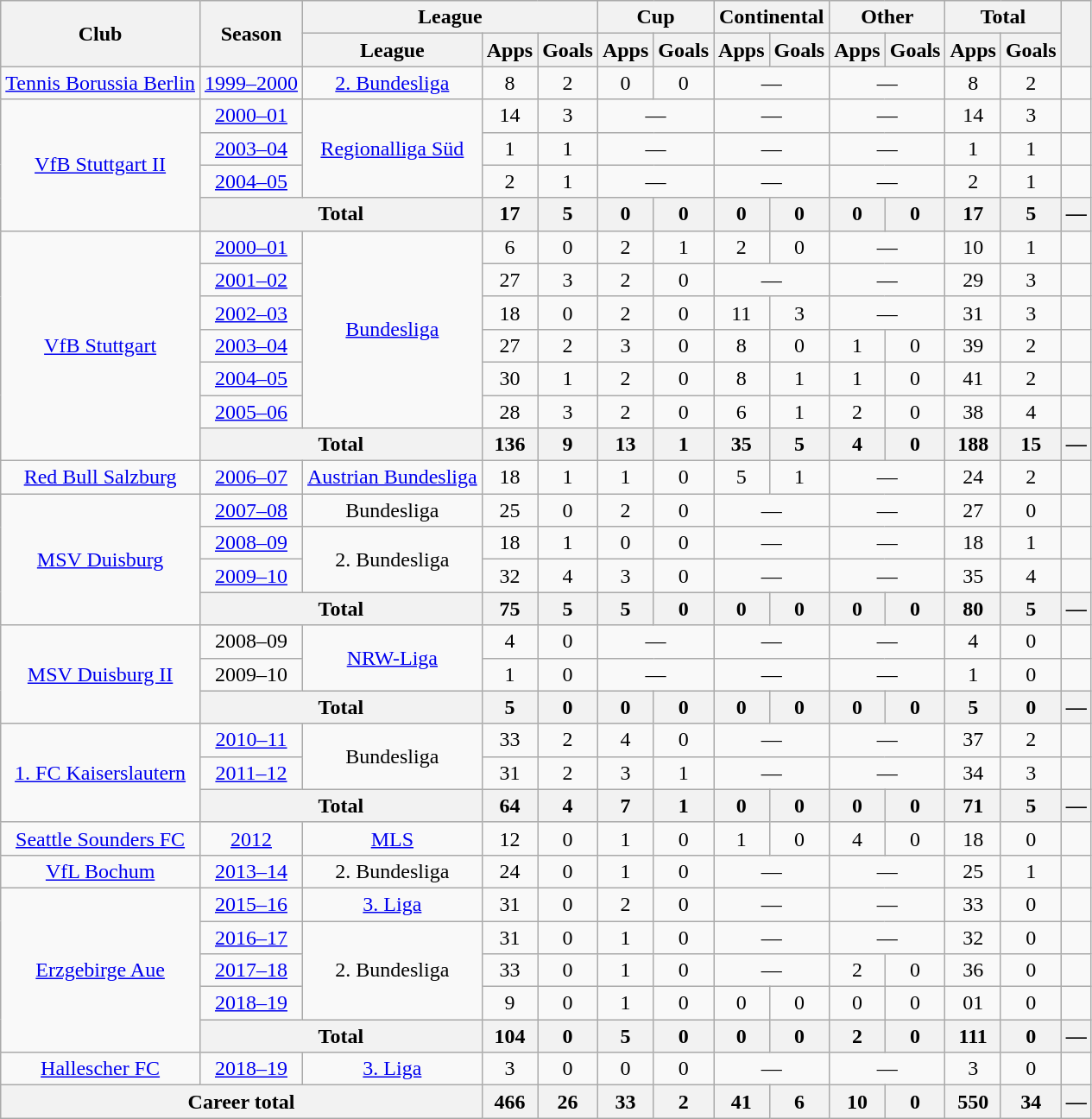<table class="wikitable" style="text-align:center">
<tr>
<th rowspan="2">Club</th>
<th rowspan="2">Season</th>
<th colspan="3">League</th>
<th colspan="2">Cup</th>
<th colspan="2">Continental</th>
<th colspan="2">Other</th>
<th colspan="2">Total</th>
<th rowspan="2"></th>
</tr>
<tr>
<th>League</th>
<th>Apps</th>
<th>Goals</th>
<th>Apps</th>
<th>Goals</th>
<th>Apps</th>
<th>Goals</th>
<th>Apps</th>
<th>Goals</th>
<th>Apps</th>
<th>Goals</th>
</tr>
<tr>
<td><a href='#'>Tennis Borussia Berlin</a></td>
<td><a href='#'>1999–2000</a></td>
<td><a href='#'>2. Bundesliga</a></td>
<td>8</td>
<td>2</td>
<td>0</td>
<td>0</td>
<td colspan="2">—</td>
<td colspan="2">—</td>
<td>8</td>
<td>2</td>
<td></td>
</tr>
<tr>
<td rowspan="4"><a href='#'>VfB Stuttgart II</a></td>
<td><a href='#'>2000–01</a></td>
<td rowspan="3"><a href='#'>Regionalliga Süd</a></td>
<td>14</td>
<td>3</td>
<td colspan="2">—</td>
<td colspan="2">—</td>
<td colspan="2">—</td>
<td>14</td>
<td>3</td>
<td></td>
</tr>
<tr>
<td><a href='#'>2003–04</a></td>
<td>1</td>
<td>1</td>
<td colspan="2">—</td>
<td colspan="2">—</td>
<td colspan="2">—</td>
<td>1</td>
<td>1</td>
<td></td>
</tr>
<tr>
<td><a href='#'>2004–05</a></td>
<td>2</td>
<td>1</td>
<td colspan="2">—</td>
<td colspan="2">—</td>
<td colspan="2">—</td>
<td>2</td>
<td>1</td>
<td></td>
</tr>
<tr>
<th colspan="2">Total</th>
<th>17</th>
<th>5</th>
<th>0</th>
<th>0</th>
<th>0</th>
<th>0</th>
<th>0</th>
<th>0</th>
<th>17</th>
<th>5</th>
<th>—</th>
</tr>
<tr>
<td rowspan="7"><a href='#'>VfB Stuttgart</a></td>
<td><a href='#'>2000–01</a></td>
<td rowspan="6"><a href='#'>Bundesliga</a></td>
<td>6</td>
<td>0</td>
<td>2</td>
<td>1</td>
<td>2</td>
<td>0</td>
<td colspan="2">—</td>
<td>10</td>
<td>1</td>
<td></td>
</tr>
<tr>
<td><a href='#'>2001–02</a></td>
<td>27</td>
<td>3</td>
<td>2</td>
<td>0</td>
<td colspan="2">—</td>
<td colspan="2">—</td>
<td>29</td>
<td>3</td>
<td></td>
</tr>
<tr>
<td><a href='#'>2002–03</a></td>
<td>18</td>
<td>0</td>
<td>2</td>
<td>0</td>
<td>11</td>
<td>3</td>
<td colspan="2">—</td>
<td>31</td>
<td>3</td>
<td></td>
</tr>
<tr>
<td><a href='#'>2003–04</a></td>
<td>27</td>
<td>2</td>
<td>3</td>
<td>0</td>
<td>8</td>
<td>0</td>
<td>1</td>
<td>0</td>
<td>39</td>
<td>2</td>
<td></td>
</tr>
<tr>
<td><a href='#'>2004–05</a></td>
<td>30</td>
<td>1</td>
<td>2</td>
<td>0</td>
<td>8</td>
<td>1</td>
<td>1</td>
<td>0</td>
<td>41</td>
<td>2</td>
<td></td>
</tr>
<tr>
<td><a href='#'>2005–06</a></td>
<td>28</td>
<td>3</td>
<td>2</td>
<td>0</td>
<td>6</td>
<td>1</td>
<td>2</td>
<td>0</td>
<td>38</td>
<td>4</td>
<td></td>
</tr>
<tr>
<th colspan="2">Total</th>
<th>136</th>
<th>9</th>
<th>13</th>
<th>1</th>
<th>35</th>
<th>5</th>
<th>4</th>
<th>0</th>
<th>188</th>
<th>15</th>
<th>—</th>
</tr>
<tr>
<td><a href='#'>Red Bull Salzburg</a></td>
<td><a href='#'>2006–07</a></td>
<td><a href='#'>Austrian Bundesliga</a></td>
<td>18</td>
<td>1</td>
<td>1</td>
<td>0</td>
<td>5</td>
<td>1</td>
<td colspan="2">—</td>
<td>24</td>
<td>2</td>
<td></td>
</tr>
<tr>
<td rowspan="4"><a href='#'>MSV Duisburg</a></td>
<td><a href='#'>2007–08</a></td>
<td>Bundesliga</td>
<td>25</td>
<td>0</td>
<td>2</td>
<td>0</td>
<td colspan="2">—</td>
<td colspan="2">—</td>
<td>27</td>
<td>0</td>
<td></td>
</tr>
<tr>
<td><a href='#'>2008–09</a></td>
<td rowspan="2">2. Bundesliga</td>
<td>18</td>
<td>1</td>
<td>0</td>
<td>0</td>
<td colspan="2">—</td>
<td colspan="2">—</td>
<td>18</td>
<td>1</td>
<td></td>
</tr>
<tr>
<td><a href='#'>2009–10</a></td>
<td>32</td>
<td>4</td>
<td>3</td>
<td>0</td>
<td colspan="2">—</td>
<td colspan="2">—</td>
<td>35</td>
<td>4</td>
<td></td>
</tr>
<tr>
<th colspan="2">Total</th>
<th>75</th>
<th>5</th>
<th>5</th>
<th>0</th>
<th>0</th>
<th>0</th>
<th>0</th>
<th>0</th>
<th>80</th>
<th>5</th>
<th>—</th>
</tr>
<tr>
<td rowspan="3"><a href='#'>MSV Duisburg II</a></td>
<td>2008–09</td>
<td rowspan="2"><a href='#'>NRW-Liga</a></td>
<td>4</td>
<td>0</td>
<td colspan="2">—</td>
<td colspan="2">—</td>
<td colspan="2">—</td>
<td>4</td>
<td>0</td>
<td></td>
</tr>
<tr>
<td>2009–10</td>
<td>1</td>
<td>0</td>
<td colspan="2">—</td>
<td colspan="2">—</td>
<td colspan="2">—</td>
<td>1</td>
<td>0</td>
<td></td>
</tr>
<tr>
<th colspan="2">Total</th>
<th>5</th>
<th>0</th>
<th>0</th>
<th>0</th>
<th>0</th>
<th>0</th>
<th>0</th>
<th>0</th>
<th>5</th>
<th>0</th>
<th>—</th>
</tr>
<tr>
<td rowspan="3"><a href='#'>1. FC Kaiserslautern</a></td>
<td><a href='#'>2010–11</a></td>
<td rowspan="2">Bundesliga</td>
<td>33</td>
<td>2</td>
<td>4</td>
<td>0</td>
<td colspan="2">—</td>
<td colspan="2">—</td>
<td>37</td>
<td>2</td>
<td></td>
</tr>
<tr>
<td><a href='#'>2011–12</a></td>
<td>31</td>
<td>2</td>
<td>3</td>
<td>1</td>
<td colspan="2">—</td>
<td colspan="2">—</td>
<td>34</td>
<td>3</td>
<td></td>
</tr>
<tr>
<th colspan="2">Total</th>
<th>64</th>
<th>4</th>
<th>7</th>
<th>1</th>
<th>0</th>
<th>0</th>
<th>0</th>
<th>0</th>
<th>71</th>
<th>5</th>
<th>—</th>
</tr>
<tr>
<td><a href='#'>Seattle Sounders FC</a></td>
<td><a href='#'>2012</a></td>
<td><a href='#'>MLS</a></td>
<td>12</td>
<td>0</td>
<td>1</td>
<td>0</td>
<td>1</td>
<td>0</td>
<td>4</td>
<td>0</td>
<td>18</td>
<td>0</td>
<td></td>
</tr>
<tr>
<td><a href='#'>VfL Bochum</a></td>
<td><a href='#'>2013–14</a></td>
<td>2. Bundesliga</td>
<td>24</td>
<td>0</td>
<td>1</td>
<td>0</td>
<td colspan="2">—</td>
<td colspan="2">—</td>
<td>25</td>
<td>1</td>
<td></td>
</tr>
<tr>
<td rowspan="5"><a href='#'>Erzgebirge Aue</a></td>
<td><a href='#'>2015–16</a></td>
<td><a href='#'>3. Liga</a></td>
<td>31</td>
<td>0</td>
<td>2</td>
<td>0</td>
<td colspan="2">—</td>
<td colspan="2">—</td>
<td>33</td>
<td>0</td>
<td></td>
</tr>
<tr>
<td><a href='#'>2016–17</a></td>
<td rowspan="3">2. Bundesliga</td>
<td>31</td>
<td>0</td>
<td>1</td>
<td>0</td>
<td colspan="2">—</td>
<td colspan="2">—</td>
<td>32</td>
<td>0</td>
<td></td>
</tr>
<tr>
<td><a href='#'>2017–18</a></td>
<td>33</td>
<td>0</td>
<td>1</td>
<td>0</td>
<td colspan="2">—</td>
<td>2</td>
<td>0</td>
<td>36</td>
<td>0</td>
<td></td>
</tr>
<tr>
<td><a href='#'>2018–19</a></td>
<td>9</td>
<td>0</td>
<td>1</td>
<td>0</td>
<td>0</td>
<td>0</td>
<td>0</td>
<td>0</td>
<td>01</td>
<td>0</td>
<td></td>
</tr>
<tr>
<th colspan="2">Total</th>
<th>104</th>
<th>0</th>
<th>5</th>
<th>0</th>
<th>0</th>
<th>0</th>
<th>2</th>
<th>0</th>
<th>111</th>
<th>0</th>
<th>—</th>
</tr>
<tr>
<td><a href='#'>Hallescher FC</a></td>
<td><a href='#'>2018–19</a></td>
<td><a href='#'>3. Liga</a></td>
<td>3</td>
<td>0</td>
<td>0</td>
<td>0</td>
<td colspan="2">—</td>
<td colspan="2">—</td>
<td>3</td>
<td>0</td>
<td></td>
</tr>
<tr>
<th colspan="3">Career total</th>
<th>466</th>
<th>26</th>
<th>33</th>
<th>2</th>
<th>41</th>
<th>6</th>
<th>10</th>
<th>0</th>
<th>550</th>
<th>34</th>
<th>—</th>
</tr>
</table>
